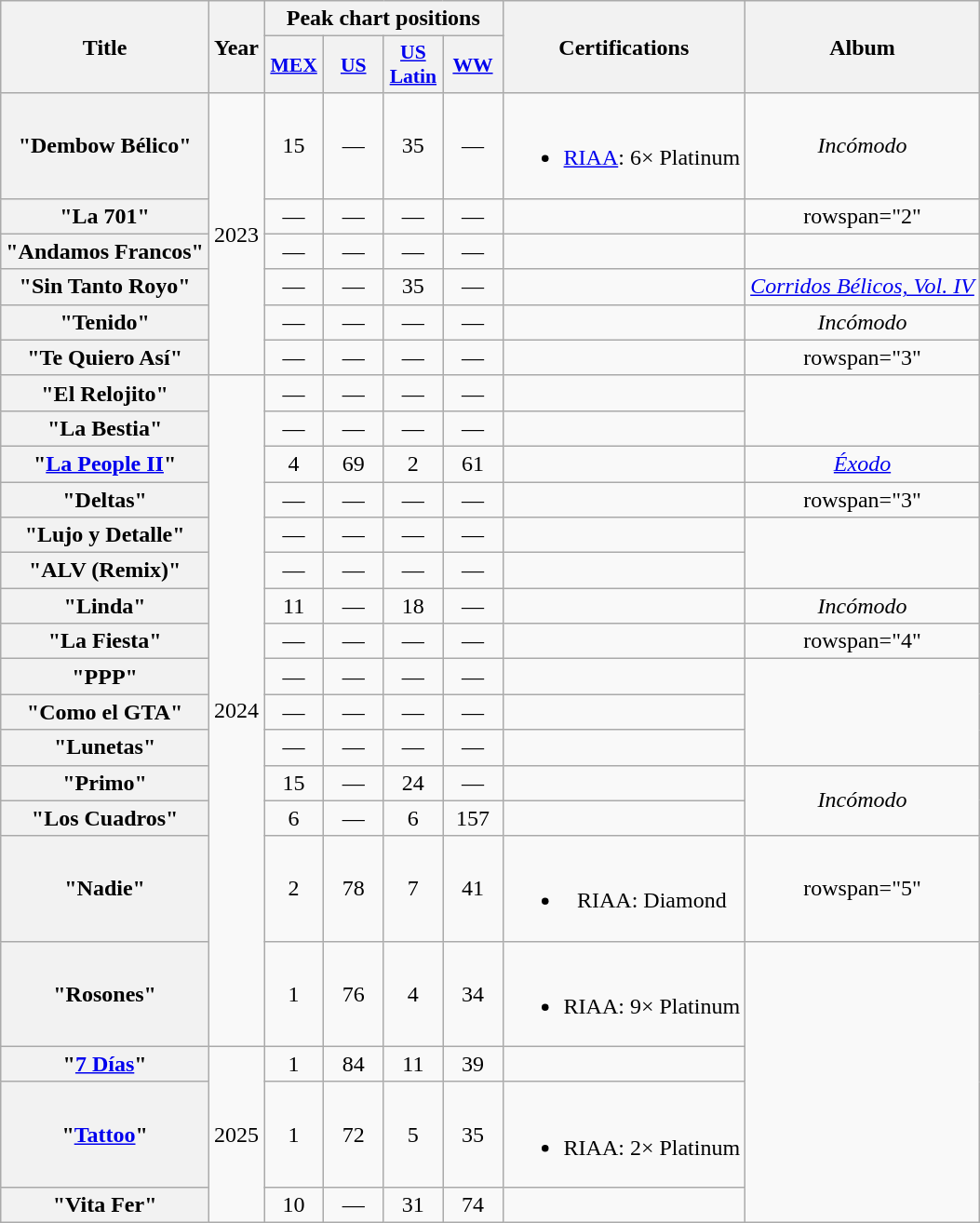<table class="wikitable plainrowheaders" style="text-align:center;">
<tr>
<th scope="col" rowspan="2">Title</th>
<th scope="col" rowspan="2">Year</th>
<th scope="col" colspan="4">Peak chart positions</th>
<th scope="col" rowspan="2">Certifications</th>
<th scope="col" rowspan="2">Album</th>
</tr>
<tr>
<th scope="col" style="width:2.5em;font-size:90%;"><a href='#'>MEX</a><br></th>
<th scope="col" style="width:2.5em;font-size:90%;"><a href='#'>US</a><br></th>
<th scope="col" style="width:2.5em; font-size:90%;"><a href='#'>US<br>Latin</a><br></th>
<th scope="col" style="width:2.5em;font-size:90%;"><a href='#'>WW</a><br></th>
</tr>
<tr>
<th scope="row">"Dembow Bélico"<br></th>
<td rowspan="6">2023</td>
<td>15</td>
<td>—</td>
<td>35</td>
<td>—</td>
<td><br><ul><li><a href='#'>RIAA</a>: 6× Platinum </li></ul></td>
<td><em>Incómodo</em></td>
</tr>
<tr>
<th scope="row">"La 701"<br></th>
<td>—</td>
<td>—</td>
<td>—</td>
<td>—</td>
<td></td>
<td>rowspan="2" </td>
</tr>
<tr>
<th scope="row">"Andamos Francos"<br></th>
<td>—</td>
<td>—</td>
<td>—</td>
<td>—</td>
<td></td>
</tr>
<tr>
<th scope="row">"Sin Tanto Royo"<br></th>
<td>—</td>
<td>—</td>
<td>35</td>
<td>—</td>
<td></td>
<td><em><a href='#'>Corridos Bélicos, Vol. IV</a></em></td>
</tr>
<tr>
<th scope="row">"Tenido"<br></th>
<td>—</td>
<td>—</td>
<td>—</td>
<td>—</td>
<td></td>
<td><em>Incómodo</em></td>
</tr>
<tr>
<th scope="row">"Te Quiero Así"<br></th>
<td>—</td>
<td>—</td>
<td>—</td>
<td>—</td>
<td></td>
<td>rowspan="3" </td>
</tr>
<tr>
<th scope="row">"El Relojito"<br></th>
<td rowspan="15">2024</td>
<td>—</td>
<td>—</td>
<td>—</td>
<td>—</td>
<td></td>
</tr>
<tr>
<th scope="row">"La Bestia"<br></th>
<td>—</td>
<td>—</td>
<td>—</td>
<td>—</td>
<td></td>
</tr>
<tr>
<th scope="row">"<a href='#'>La People II</a>"<br></th>
<td>4</td>
<td>69</td>
<td>2</td>
<td>61</td>
<td></td>
<td><em><a href='#'>Éxodo</a></em></td>
</tr>
<tr>
<th scope="row">"Deltas"</th>
<td>—</td>
<td>—</td>
<td>—</td>
<td>—</td>
<td></td>
<td>rowspan="3" </td>
</tr>
<tr>
<th scope="row">"Lujo y Detalle"<br></th>
<td>—</td>
<td>—</td>
<td>—</td>
<td>—</td>
<td></td>
</tr>
<tr>
<th scope="row">"ALV (Remix)"<br></th>
<td>—</td>
<td>—</td>
<td>—</td>
<td>—</td>
<td></td>
</tr>
<tr>
<th scope="row">"Linda"<br></th>
<td>11</td>
<td>—</td>
<td>18</td>
<td>—</td>
<td></td>
<td><em>Incómodo</em></td>
</tr>
<tr>
<th scope="row">"La Fiesta"<br></th>
<td>—</td>
<td>—</td>
<td>—</td>
<td>—</td>
<td></td>
<td>rowspan="4" </td>
</tr>
<tr>
<th scope="row">"PPP"<br></th>
<td>—</td>
<td>—</td>
<td>—</td>
<td>—</td>
<td></td>
</tr>
<tr>
<th scope="row">"Como el GTA"<br></th>
<td>—</td>
<td>—</td>
<td>—</td>
<td>—</td>
<td></td>
</tr>
<tr>
<th scope="row">"Lunetas"<br></th>
<td>—</td>
<td>—</td>
<td>—</td>
<td>—</td>
<td></td>
</tr>
<tr>
<th scope="row">"Primo"<br></th>
<td>15</td>
<td>—</td>
<td>24</td>
<td>—</td>
<td></td>
<td rowspan="2"><em>Incómodo</em></td>
</tr>
<tr>
<th scope="row">"Los Cuadros"<br></th>
<td>6</td>
<td>—</td>
<td>6</td>
<td>157</td>
<td></td>
</tr>
<tr>
<th scope="row">"Nadie"</th>
<td>2</td>
<td>78</td>
<td>7</td>
<td>41</td>
<td><br><ul><li>RIAA: Diamond </li></ul></td>
<td>rowspan="5" </td>
</tr>
<tr>
<th scope="row">"Rosones"</th>
<td>1</td>
<td>76</td>
<td>4</td>
<td>34</td>
<td><br><ul><li>RIAA: 9× Platinum </li></ul></td>
</tr>
<tr>
<th scope="row">"<a href='#'>7 Días</a>"<br></th>
<td rowspan="3">2025</td>
<td>1</td>
<td>84</td>
<td>11</td>
<td>39</td>
<td></td>
</tr>
<tr>
<th scope="row">"<a href='#'>Tattoo</a>"</th>
<td>1</td>
<td>72</td>
<td>5</td>
<td>35</td>
<td><br><ul><li>RIAA: 2× Platinum </li></ul></td>
</tr>
<tr>
<th scope="row">"Vita Fer"<br></th>
<td>10</td>
<td>—</td>
<td>31</td>
<td>74</td>
<td></td>
</tr>
</table>
